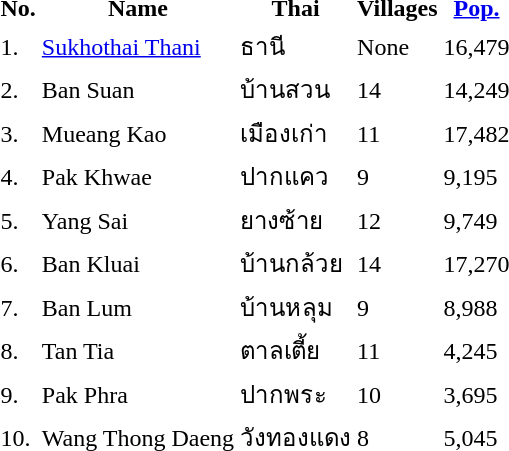<table>
<tr>
<th>No.</th>
<th>Name</th>
<th>Thai</th>
<th>Villages</th>
<th><a href='#'>Pop.</a></th>
</tr>
<tr>
<td>1.</td>
<td><a href='#'>Sukhothai Thani</a></td>
<td>ธานี</td>
<td>None</td>
<td>16,479</td>
</tr>
<tr>
<td>2.</td>
<td>Ban Suan</td>
<td>บ้านสวน</td>
<td>14</td>
<td>14,249</td>
</tr>
<tr>
<td>3.</td>
<td>Mueang Kao</td>
<td>เมืองเก่า</td>
<td>11</td>
<td>17,482</td>
</tr>
<tr>
<td>4.</td>
<td>Pak Khwae</td>
<td>ปากแคว</td>
<td>9</td>
<td>9,195</td>
</tr>
<tr>
<td>5.</td>
<td>Yang Sai</td>
<td>ยางซ้าย</td>
<td>12</td>
<td>9,749</td>
</tr>
<tr>
<td>6.</td>
<td>Ban Kluai</td>
<td>บ้านกล้วย</td>
<td>14</td>
<td>17,270</td>
</tr>
<tr>
<td>7.</td>
<td>Ban Lum</td>
<td>บ้านหลุม</td>
<td>9</td>
<td>8,988</td>
</tr>
<tr>
<td>8.</td>
<td>Tan Tia</td>
<td>ตาลเตี้ย</td>
<td>11</td>
<td>4,245</td>
</tr>
<tr>
<td>9.</td>
<td>Pak Phra</td>
<td>ปากพระ</td>
<td>10</td>
<td>3,695</td>
</tr>
<tr>
<td>10.</td>
<td>Wang Thong Daeng</td>
<td>วังทองแดง</td>
<td>8</td>
<td>5,045</td>
</tr>
</table>
